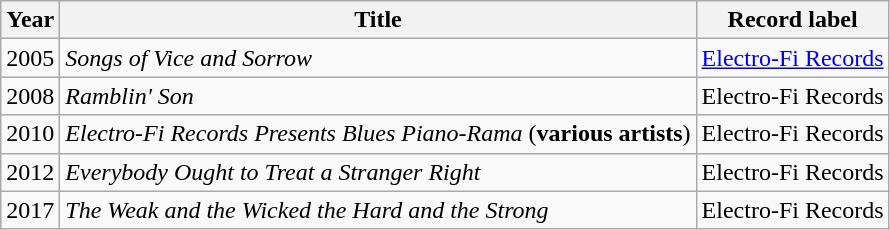<table class="wikitable sortable">
<tr>
<th>Year</th>
<th>Title</th>
<th>Record label</th>
</tr>
<tr>
<td>2005</td>
<td><em>Songs of Vice and Sorrow</em></td>
<td style="text-align:center;"><a href='#'>Electro-Fi Records</a></td>
</tr>
<tr>
<td>2008</td>
<td><em>Ramblin' Son</em></td>
<td style="text-align:center;">Electro-Fi Records</td>
</tr>
<tr>
<td>2010</td>
<td><em>Electro-Fi Records Presents Blues Piano-Rama</em> (<strong>various artists</strong>)</td>
<td style="text-align:center;">Electro-Fi Records</td>
</tr>
<tr>
<td>2012</td>
<td><em>Everybody Ought to Treat a Stranger Right</em></td>
<td style="text-align:center;">Electro-Fi Records</td>
</tr>
<tr>
<td>2017</td>
<td><em>The Weak and the Wicked the Hard and the Strong</em></td>
<td style="text-align:center;">Electro-Fi Records</td>
</tr>
</table>
